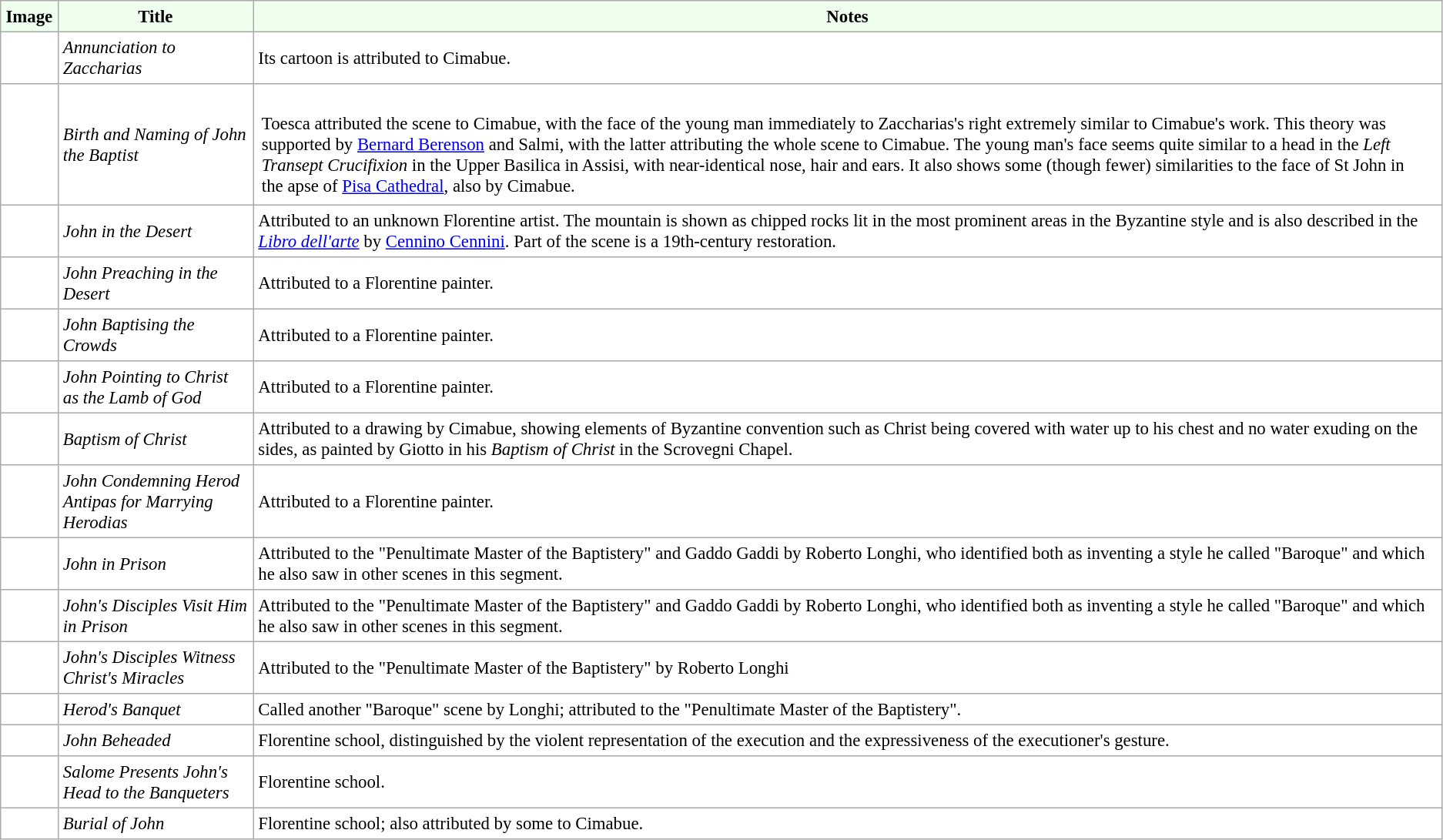<table border="2" align="center" cellpadding="4" cellspacing="0" style="margin: 1em 1em 1em 0; border: 1px #aaa solid; border-collapse: collapse; font-size: 95%;">
<tr bgcolor="#eeffee">
<th>Image</th>
<th>Title</th>
<th>Notes</th>
</tr>
<tr>
<td></td>
<td><em>Annunciation to Zaccharias</em></td>
<td>Its cartoon is attributed to Cimabue.</td>
</tr>
<tr>
<td></td>
<td><em>Birth and Naming of John the Baptist</em></td>
<td><br><table align=right>
<tr>
<td>Toesca attributed the scene to Cimabue, with the face of the young man immediately to Zaccharias's right extremely similar to Cimabue's work. This theory was supported by <a href='#'>Bernard Berenson</a> and Salmi, with the latter attributing the whole scene to Cimabue. The young man's face seems quite similar to a head in the <em>Left Transept Crucifixion</em> in the Upper Basilica in Assisi, with near-identical nose, hair and ears. It also shows some (though fewer) similarities to the face of St John in the apse of <a href='#'>Pisa Cathedral</a>, also by Cimabue.</td>
<td></td>
</tr>
</table>
</td>
</tr>
<tr>
<td></td>
<td><em>John in the Desert</em></td>
<td>Attributed to an unknown Florentine artist. The mountain is shown as chipped rocks lit in the most prominent areas in the Byzantine style and is also described in the <em><a href='#'>Libro dell'arte</a></em> by <a href='#'>Cennino Cennini</a>. Part of the scene is a 19th-century restoration.</td>
</tr>
<tr>
<td></td>
<td><em>John Preaching in the Desert</em></td>
<td>Attributed to a Florentine painter.</td>
</tr>
<tr>
<td></td>
<td><em>John Baptising the Crowds</em></td>
<td>Attributed to a Florentine painter.</td>
</tr>
<tr>
<td></td>
<td><em>John Pointing to Christ as the Lamb of God</em></td>
<td>Attributed to a Florentine painter.</td>
</tr>
<tr>
<td></td>
<td><em>Baptism of Christ</em></td>
<td>Attributed to a drawing by Cimabue, showing elements of Byzantine convention such as Christ being covered with water up to his chest and no water exuding on the sides, as painted by Giotto in his <em>Baptism of Christ</em> in the Scrovegni Chapel.</td>
</tr>
<tr>
<td></td>
<td><em>John Condemning Herod Antipas for Marrying Herodias</em></td>
<td>Attributed to a Florentine painter.</td>
</tr>
<tr>
<td></td>
<td><em>John in Prison</em></td>
<td>Attributed to the "Penultimate Master of the Baptistery" and Gaddo Gaddi by Roberto Longhi, who identified both as inventing a style he called "Baroque" and which he also saw in other scenes in this segment.</td>
</tr>
<tr>
<td></td>
<td><em>John's Disciples Visit Him in Prison</em></td>
<td>Attributed to the "Penultimate Master of the Baptistery" and Gaddo Gaddi by Roberto Longhi, who identified both as inventing a style he called "Baroque" and which he also saw in other scenes in this segment.</td>
</tr>
<tr>
<td></td>
<td><em>John's Disciples Witness Christ's Miracles</em></td>
<td>Attributed to the "Penultimate Master of the Baptistery" by Roberto Longhi</td>
</tr>
<tr>
<td></td>
<td><em>Herod's Banquet</em></td>
<td>Called another "Baroque" scene by Longhi; attributed to the "Penultimate Master of the Baptistery".</td>
</tr>
<tr>
<td></td>
<td><em>John Beheaded</em></td>
<td>Florentine school, distinguished by the violent representation of the execution and the expressiveness of the executioner's gesture.</td>
</tr>
<tr>
<td></td>
<td><em>Salome Presents John's Head to the Banqueters</em></td>
<td>Florentine school.</td>
</tr>
<tr>
<td></td>
<td><em>Burial of John</em></td>
<td>Florentine school; also attributed by some to Cimabue.</td>
</tr>
</table>
